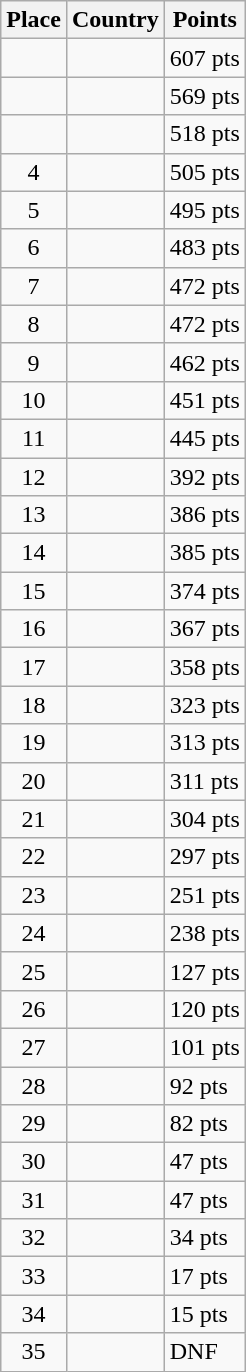<table class=wikitable>
<tr>
<th>Place</th>
<th>Country</th>
<th>Points</th>
</tr>
<tr>
<td align=center></td>
<td></td>
<td>607 pts</td>
</tr>
<tr>
<td align=center></td>
<td></td>
<td>569 pts</td>
</tr>
<tr>
<td align=center></td>
<td></td>
<td>518 pts</td>
</tr>
<tr>
<td align=center>4</td>
<td></td>
<td>505 pts</td>
</tr>
<tr>
<td align=center>5</td>
<td></td>
<td>495 pts</td>
</tr>
<tr>
<td align=center>6</td>
<td></td>
<td>483 pts</td>
</tr>
<tr>
<td align=center>7</td>
<td></td>
<td>472 pts</td>
</tr>
<tr>
<td align=center>8</td>
<td></td>
<td>472 pts</td>
</tr>
<tr>
<td align=center>9</td>
<td></td>
<td>462 pts</td>
</tr>
<tr>
<td align=center>10</td>
<td></td>
<td>451 pts</td>
</tr>
<tr>
<td align=center>11</td>
<td></td>
<td>445 pts</td>
</tr>
<tr>
<td align=center>12</td>
<td></td>
<td>392 pts</td>
</tr>
<tr>
<td align=center>13</td>
<td></td>
<td>386 pts</td>
</tr>
<tr>
<td align=center>14</td>
<td></td>
<td>385 pts</td>
</tr>
<tr>
<td align=center>15</td>
<td></td>
<td>374 pts</td>
</tr>
<tr>
<td align=center>16</td>
<td></td>
<td>367 pts</td>
</tr>
<tr>
<td align=center>17</td>
<td></td>
<td>358 pts</td>
</tr>
<tr>
<td align=center>18</td>
<td></td>
<td>323 pts</td>
</tr>
<tr>
<td align=center>19</td>
<td></td>
<td>313 pts</td>
</tr>
<tr>
<td align=center>20</td>
<td></td>
<td>311 pts</td>
</tr>
<tr>
<td align=center>21</td>
<td></td>
<td>304 pts</td>
</tr>
<tr>
<td align=center>22</td>
<td></td>
<td>297 pts</td>
</tr>
<tr>
<td align=center>23</td>
<td></td>
<td>251 pts</td>
</tr>
<tr>
<td align=center>24</td>
<td></td>
<td>238 pts</td>
</tr>
<tr>
<td align=center>25</td>
<td></td>
<td>127 pts</td>
</tr>
<tr>
<td align=center>26</td>
<td></td>
<td>120 pts</td>
</tr>
<tr>
<td align=center>27</td>
<td></td>
<td>101 pts</td>
</tr>
<tr>
<td align=center>28</td>
<td></td>
<td>92 pts</td>
</tr>
<tr>
<td align=center>29</td>
<td></td>
<td>82 pts</td>
</tr>
<tr>
<td align=center>30</td>
<td></td>
<td>47 pts</td>
</tr>
<tr>
<td align=center>31</td>
<td></td>
<td>47 pts</td>
</tr>
<tr>
<td align=center>32</td>
<td></td>
<td>34 pts</td>
</tr>
<tr>
<td align=center>33</td>
<td></td>
<td>17 pts</td>
</tr>
<tr>
<td align=center>34</td>
<td></td>
<td>15 pts</td>
</tr>
<tr>
<td align=center>35</td>
<td></td>
<td>DNF</td>
</tr>
</table>
